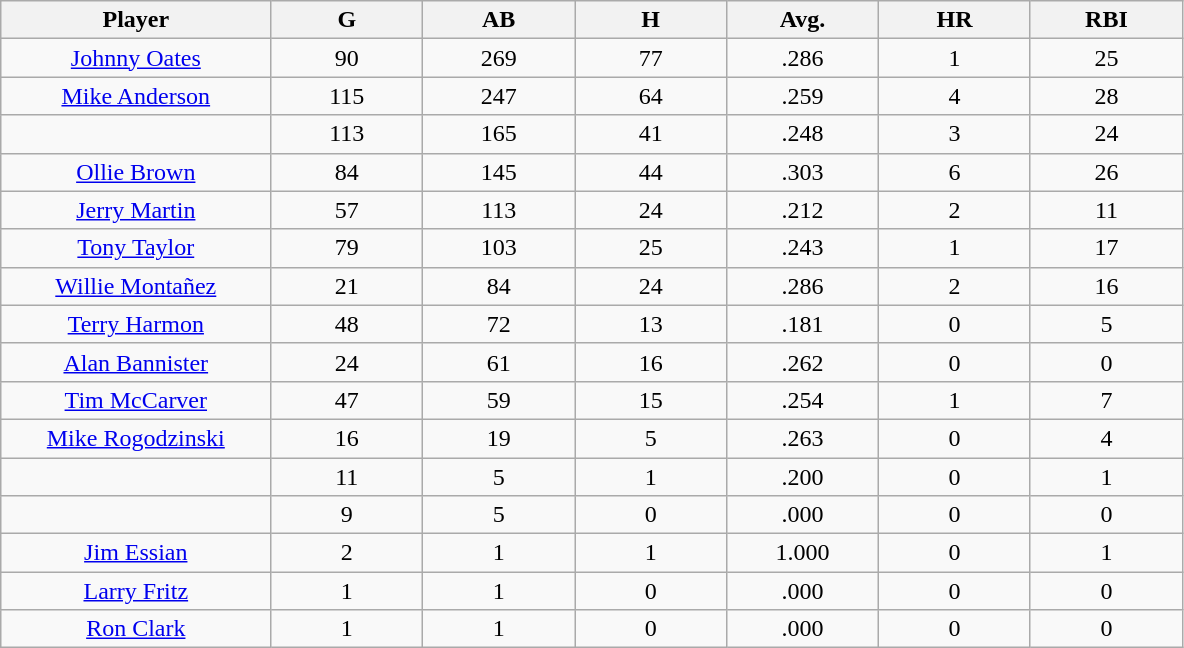<table class="wikitable sortable">
<tr>
<th bgcolor="#DDDDFF" width="16%">Player</th>
<th bgcolor="#DDDDFF" width="9%">G</th>
<th bgcolor="#DDDDFF" width="9%">AB</th>
<th bgcolor="#DDDDFF" width="9%">H</th>
<th bgcolor="#DDDDFF" width="9%">Avg.</th>
<th bgcolor="#DDDDFF" width="9%">HR</th>
<th bgcolor="#DDDDFF" width="9%">RBI</th>
</tr>
<tr align="center">
<td><a href='#'>Johnny Oates</a></td>
<td>90</td>
<td>269</td>
<td>77</td>
<td>.286</td>
<td>1</td>
<td>25</td>
</tr>
<tr align="center">
<td><a href='#'>Mike Anderson</a></td>
<td>115</td>
<td>247</td>
<td>64</td>
<td>.259</td>
<td>4</td>
<td>28</td>
</tr>
<tr align="center">
<td></td>
<td>113</td>
<td>165</td>
<td>41</td>
<td>.248</td>
<td>3</td>
<td>24</td>
</tr>
<tr align="center">
<td><a href='#'>Ollie Brown</a></td>
<td>84</td>
<td>145</td>
<td>44</td>
<td>.303</td>
<td>6</td>
<td>26</td>
</tr>
<tr align="center">
<td><a href='#'>Jerry Martin</a></td>
<td>57</td>
<td>113</td>
<td>24</td>
<td>.212</td>
<td>2</td>
<td>11</td>
</tr>
<tr align="center">
<td><a href='#'>Tony Taylor</a></td>
<td>79</td>
<td>103</td>
<td>25</td>
<td>.243</td>
<td>1</td>
<td>17</td>
</tr>
<tr align="center">
<td><a href='#'>Willie Montañez</a></td>
<td>21</td>
<td>84</td>
<td>24</td>
<td>.286</td>
<td>2</td>
<td>16</td>
</tr>
<tr align="center">
<td><a href='#'>Terry Harmon</a></td>
<td>48</td>
<td>72</td>
<td>13</td>
<td>.181</td>
<td>0</td>
<td>5</td>
</tr>
<tr align="center">
<td><a href='#'>Alan Bannister</a></td>
<td>24</td>
<td>61</td>
<td>16</td>
<td>.262</td>
<td>0</td>
<td>0</td>
</tr>
<tr align="center">
<td><a href='#'>Tim McCarver</a></td>
<td>47</td>
<td>59</td>
<td>15</td>
<td>.254</td>
<td>1</td>
<td>7</td>
</tr>
<tr align="center">
<td><a href='#'>Mike Rogodzinski</a></td>
<td>16</td>
<td>19</td>
<td>5</td>
<td>.263</td>
<td>0</td>
<td>4</td>
</tr>
<tr align="center">
<td></td>
<td>11</td>
<td>5</td>
<td>1</td>
<td>.200</td>
<td>0</td>
<td>1</td>
</tr>
<tr align="center">
<td></td>
<td>9</td>
<td>5</td>
<td>0</td>
<td>.000</td>
<td>0</td>
<td>0</td>
</tr>
<tr align="center">
<td><a href='#'>Jim Essian</a></td>
<td>2</td>
<td>1</td>
<td>1</td>
<td>1.000</td>
<td>0</td>
<td>1</td>
</tr>
<tr align="center">
<td><a href='#'>Larry Fritz</a></td>
<td>1</td>
<td>1</td>
<td>0</td>
<td>.000</td>
<td>0</td>
<td>0</td>
</tr>
<tr align="center">
<td><a href='#'>Ron Clark</a></td>
<td>1</td>
<td>1</td>
<td>0</td>
<td>.000</td>
<td>0</td>
<td>0</td>
</tr>
</table>
